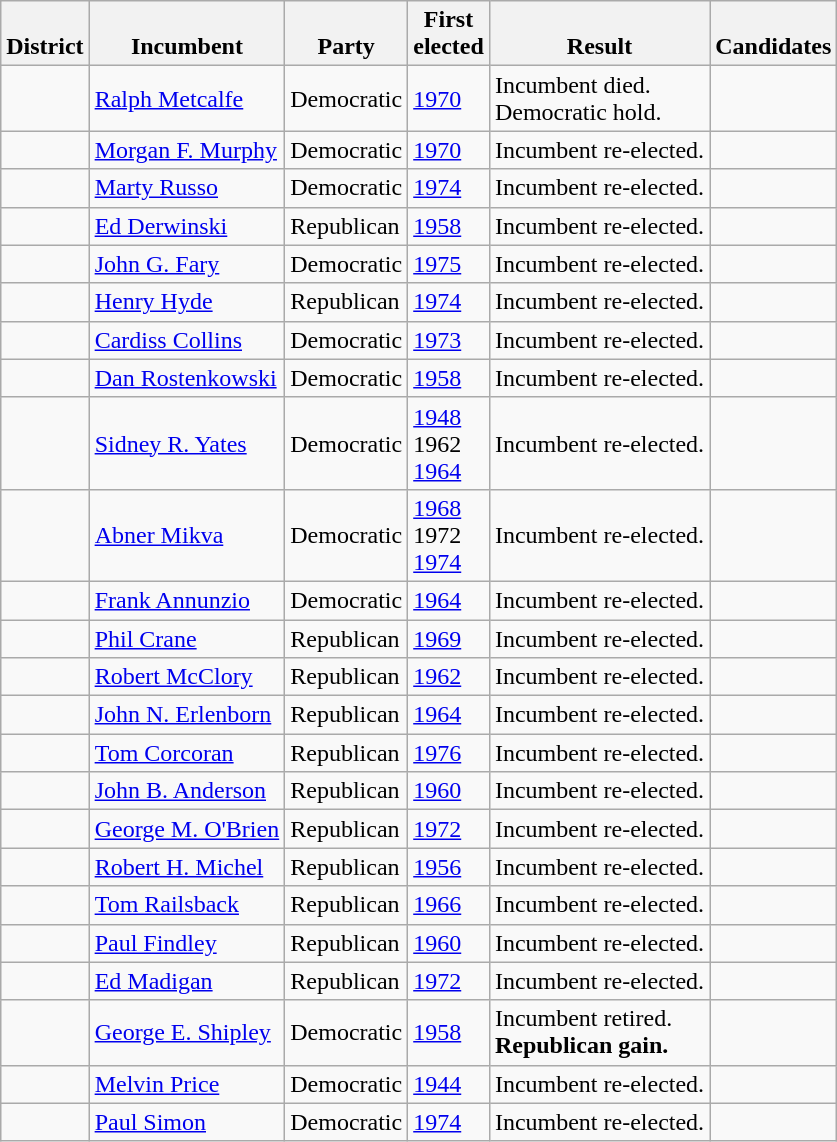<table class=wikitable>
<tr valign=bottom>
<th>District</th>
<th>Incumbent</th>
<th>Party</th>
<th>First<br>elected</th>
<th>Result</th>
<th>Candidates</th>
</tr>
<tr>
<td></td>
<td><a href='#'>Ralph Metcalfe</a></td>
<td>Democratic</td>
<td><a href='#'>1970</a></td>
<td>Incumbent died.<br>Democratic hold.</td>
<td nowrap></td>
</tr>
<tr>
<td></td>
<td><a href='#'>Morgan F. Murphy</a></td>
<td>Democratic</td>
<td><a href='#'>1970</a></td>
<td>Incumbent re-elected.</td>
<td nowrap></td>
</tr>
<tr>
<td></td>
<td><a href='#'>Marty Russo</a></td>
<td>Democratic</td>
<td><a href='#'>1974</a></td>
<td>Incumbent re-elected.</td>
<td nowrap></td>
</tr>
<tr>
<td></td>
<td><a href='#'>Ed Derwinski</a></td>
<td>Republican</td>
<td><a href='#'>1958</a></td>
<td>Incumbent re-elected.</td>
<td nowrap></td>
</tr>
<tr>
<td></td>
<td><a href='#'>John G. Fary</a></td>
<td>Democratic</td>
<td><a href='#'>1975</a></td>
<td>Incumbent re-elected.</td>
<td nowrap></td>
</tr>
<tr>
<td></td>
<td><a href='#'>Henry Hyde</a></td>
<td>Republican</td>
<td><a href='#'>1974</a></td>
<td>Incumbent re-elected.</td>
<td nowrap></td>
</tr>
<tr>
<td></td>
<td><a href='#'>Cardiss Collins</a></td>
<td>Democratic</td>
<td><a href='#'>1973</a></td>
<td>Incumbent re-elected.</td>
<td nowrap></td>
</tr>
<tr>
<td></td>
<td><a href='#'>Dan Rostenkowski</a></td>
<td>Democratic</td>
<td><a href='#'>1958</a></td>
<td>Incumbent re-elected.</td>
<td nowrap></td>
</tr>
<tr>
<td></td>
<td><a href='#'>Sidney R. Yates</a></td>
<td>Democratic</td>
<td><a href='#'>1948</a><br>1962 <br><a href='#'>1964</a></td>
<td>Incumbent re-elected.</td>
<td nowrap></td>
</tr>
<tr>
<td></td>
<td><a href='#'>Abner Mikva</a></td>
<td>Democratic</td>
<td><a href='#'>1968</a><br>1972 <br><a href='#'>1974</a></td>
<td>Incumbent re-elected.</td>
<td nowrap></td>
</tr>
<tr>
<td></td>
<td><a href='#'>Frank Annunzio</a></td>
<td>Democratic</td>
<td><a href='#'>1964</a></td>
<td>Incumbent re-elected.</td>
<td nowrap></td>
</tr>
<tr>
<td></td>
<td><a href='#'>Phil Crane</a></td>
<td>Republican</td>
<td><a href='#'>1969</a></td>
<td>Incumbent re-elected.</td>
<td nowrap></td>
</tr>
<tr>
<td></td>
<td><a href='#'>Robert McClory</a></td>
<td>Republican</td>
<td><a href='#'>1962</a></td>
<td>Incumbent re-elected.</td>
<td nowrap></td>
</tr>
<tr>
<td></td>
<td><a href='#'>John N. Erlenborn</a></td>
<td>Republican</td>
<td><a href='#'>1964</a></td>
<td>Incumbent re-elected.</td>
<td nowrap></td>
</tr>
<tr>
<td></td>
<td><a href='#'>Tom Corcoran</a></td>
<td>Republican</td>
<td><a href='#'>1976</a></td>
<td>Incumbent re-elected.</td>
<td nowrap></td>
</tr>
<tr>
<td></td>
<td><a href='#'>John B. Anderson</a></td>
<td>Republican</td>
<td><a href='#'>1960</a></td>
<td>Incumbent re-elected.</td>
<td nowrap></td>
</tr>
<tr>
<td></td>
<td><a href='#'>George M. O'Brien</a></td>
<td>Republican</td>
<td><a href='#'>1972</a></td>
<td>Incumbent re-elected.</td>
<td nowrap></td>
</tr>
<tr>
<td></td>
<td><a href='#'>Robert H. Michel</a></td>
<td>Republican</td>
<td><a href='#'>1956</a></td>
<td>Incumbent re-elected.</td>
<td nowrap></td>
</tr>
<tr>
<td></td>
<td><a href='#'>Tom Railsback</a></td>
<td>Republican</td>
<td><a href='#'>1966</a></td>
<td>Incumbent re-elected.</td>
<td nowrap></td>
</tr>
<tr>
<td></td>
<td><a href='#'>Paul Findley</a></td>
<td>Republican</td>
<td><a href='#'>1960</a></td>
<td>Incumbent re-elected.</td>
<td nowrap></td>
</tr>
<tr>
<td></td>
<td><a href='#'>Ed Madigan</a></td>
<td>Republican</td>
<td><a href='#'>1972</a></td>
<td>Incumbent re-elected.</td>
<td nowrap></td>
</tr>
<tr>
<td></td>
<td><a href='#'>George E. Shipley</a></td>
<td>Democratic</td>
<td><a href='#'>1958</a></td>
<td>Incumbent retired.<br><strong>Republican gain.</strong></td>
<td nowrap></td>
</tr>
<tr>
<td></td>
<td><a href='#'>Melvin Price</a></td>
<td>Democratic</td>
<td><a href='#'>1944</a></td>
<td>Incumbent re-elected.</td>
<td nowrap></td>
</tr>
<tr>
<td></td>
<td><a href='#'>Paul Simon</a></td>
<td>Democratic</td>
<td><a href='#'>1974</a></td>
<td>Incumbent re-elected.</td>
<td nowrap></td>
</tr>
</table>
